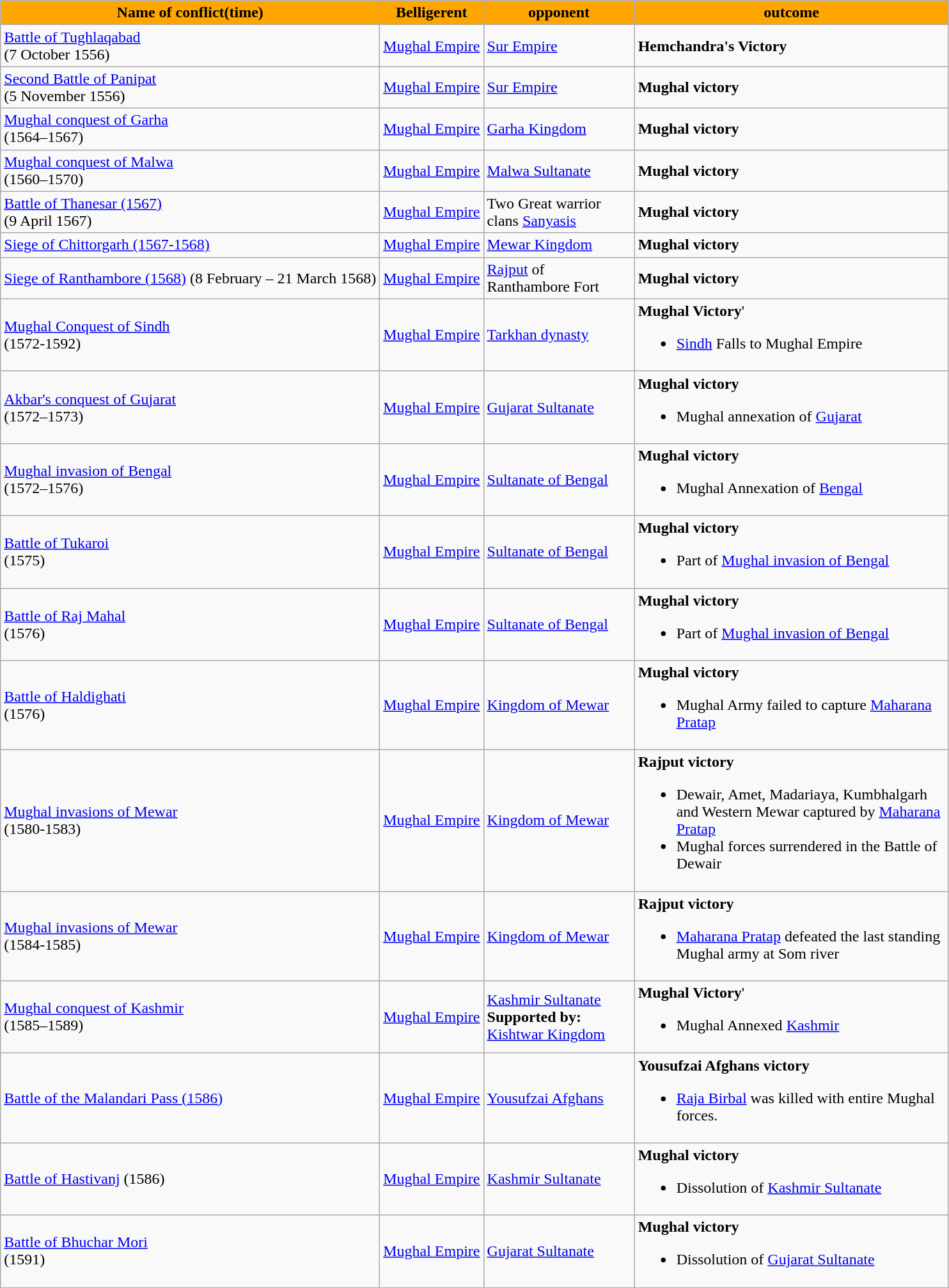<table class="wikitable">
<tr>
<th style="background:orange;"><span>Name of conflict(time)</span></th>
<th style="background:orange;widh:150px;"><span>Belligerent</span></th>
<th style="background:orange;width:150px;"><span> opponent</span></th>
<th style="background:orange;width:320px;"><span> outcome</span></th>
</tr>
<tr>
<td><a href='#'>Battle of Tughlaqabad</a><br>(7 October 1556)</td>
<td><a href='#'>Mughal Empire</a></td>
<td><a href='#'>Sur Empire</a></td>
<td><strong>Hemchandra's Victory</strong></td>
</tr>
<tr>
<td><a href='#'>Second Battle of Panipat</a><br>(5 November 1556)</td>
<td> <a href='#'>Mughal Empire</a></td>
<td><a href='#'>Sur Empire</a></td>
<td><strong>Mughal victory</strong></td>
</tr>
<tr>
<td><a href='#'>Mughal conquest of Garha</a><br>(1564–1567)</td>
<td> <a href='#'>Mughal Empire</a></td>
<td><a href='#'>Garha Kingdom</a></td>
<td><strong>Mughal victory</strong></td>
</tr>
<tr>
<td><a href='#'>Mughal conquest of Malwa</a><br>(1560–1570)</td>
<td> <a href='#'>Mughal Empire</a></td>
<td><a href='#'>Malwa Sultanate</a></td>
<td><strong>Mughal victory</strong></td>
</tr>
<tr>
<td><a href='#'>Battle of Thanesar (1567)</a><br>(9 April 1567)</td>
<td> <a href='#'>Mughal Empire</a></td>
<td>Two Great warrior clans <a href='#'>Sanyasis</a></td>
<td><strong>Mughal victory</strong></td>
</tr>
<tr>
<td><a href='#'>Siege of Chittorgarh (1567-1568)</a></td>
<td> <a href='#'>Mughal Empire</a></td>
<td><a href='#'>Mewar Kingdom</a></td>
<td><strong>Mughal victory</strong></td>
</tr>
<tr>
<td><a href='#'>Siege of Ranthambore (1568)</a> (8 February – 21 March 1568)</td>
<td> <a href='#'>Mughal Empire</a></td>
<td><a href='#'>Rajput</a> of Ranthambore Fort</td>
<td><strong>Mughal victory</strong></td>
</tr>
<tr>
<td><a href='#'>Mughal Conquest of Sindh</a><br>(1572-1592)</td>
<td> <a href='#'>Mughal Empire</a></td>
<td><a href='#'>Tarkhan dynasty</a></td>
<td><strong>Mughal Victory</strong>'<br><ul><li><a href='#'>Sindh</a> Falls to Mughal Empire</li></ul></td>
</tr>
<tr>
<td><a href='#'>Akbar's conquest of Gujarat</a><br>(1572–1573)</td>
<td> <a href='#'>Mughal Empire</a></td>
<td>  <a href='#'>Gujarat Sultanate</a></td>
<td><strong>Mughal victory</strong><br><ul><li>Mughal annexation of <a href='#'>Gujarat</a></li></ul></td>
</tr>
<tr>
<td><a href='#'>Mughal invasion of Bengal</a><br>(1572–1576)</td>
<td> <a href='#'>Mughal Empire</a></td>
<td><a href='#'>Sultanate of Bengal</a></td>
<td><strong>Mughal victory</strong><br><ul><li>Mughal Annexation of <a href='#'>Bengal</a></li></ul></td>
</tr>
<tr>
<td><a href='#'>Battle of Tukaroi</a><br>(1575)</td>
<td> <a href='#'>Mughal Empire</a></td>
<td><a href='#'>Sultanate of Bengal</a></td>
<td><strong>Mughal victory</strong><br><ul><li>Part of <a href='#'>Mughal invasion of Bengal</a></li></ul></td>
</tr>
<tr>
<td><a href='#'>Battle of Raj Mahal</a><br>(1576)</td>
<td> <a href='#'>Mughal Empire</a></td>
<td><a href='#'>Sultanate of Bengal</a></td>
<td><strong>Mughal victory</strong><br><ul><li>Part of <a href='#'>Mughal invasion of Bengal</a></li></ul></td>
</tr>
<tr>
<td><a href='#'>Battle of Haldighati</a><br>(1576)</td>
<td> <a href='#'>Mughal Empire</a></td>
<td> <a href='#'>Kingdom of Mewar</a></td>
<td><strong>Mughal victory</strong><br><ul><li>Mughal Army failed to capture <a href='#'>Maharana Pratap</a></li></ul></td>
</tr>
<tr>
<td><a href='#'>Mughal invasions of Mewar</a><br>(1580-1583)</td>
<td> <a href='#'>Mughal Empire</a></td>
<td> <a href='#'>Kingdom of Mewar</a></td>
<td><strong>Rajput victory</strong><br><ul><li>Dewair, Amet, Madariaya, Kumbhalgarh and Western Mewar captured by <a href='#'>Maharana Pratap</a></li><li>Mughal forces surrendered in the Battle of Dewair</li></ul></td>
</tr>
<tr>
<td><a href='#'>Mughal invasions of Mewar</a><br>(1584-1585)</td>
<td> <a href='#'>Mughal Empire</a></td>
<td> <a href='#'>Kingdom of Mewar</a></td>
<td><strong>Rajput victory</strong><br><ul><li><a href='#'>Maharana Pratap</a> defeated the last standing Mughal army at Som river</li></ul></td>
</tr>
<tr>
<td><a href='#'>Mughal conquest of Kashmir</a><br>(1585–1589)</td>
<td> <a href='#'>Mughal Empire</a></td>
<td> <a href='#'>Kashmir Sultanate</a><br><strong>Supported by:</strong><br><a href='#'>Kishtwar Kingdom</a></td>
<td><strong>Mughal Victory</strong>'<br><ul><li>Mughal Annexed <a href='#'>Kashmir</a></li></ul></td>
</tr>
<tr>
<td><a href='#'>Battle of the Malandari Pass (1586)</a></td>
<td> <a href='#'>Mughal Empire</a></td>
<td><a href='#'>Yousufzai Afghans</a></td>
<td><strong>Yousufzai Afghans victory</strong><br><ul><li><a href='#'>Raja Birbal</a> was killed with entire Mughal forces.</li></ul></td>
</tr>
<tr>
<td><a href='#'>Battle of Hastivanj</a> (1586)</td>
<td> <a href='#'>Mughal Empire</a></td>
<td> <a href='#'>Kashmir Sultanate</a></td>
<td><strong>Mughal victory</strong><br><ul><li>Dissolution of <a href='#'>Kashmir Sultanate</a></li></ul></td>
</tr>
<tr>
<td><a href='#'>Battle of Bhuchar Mori</a><br>(1591)</td>
<td> <a href='#'>Mughal Empire</a></td>
<td> <a href='#'>Gujarat Sultanate</a></td>
<td><strong>Mughal victory</strong><br><ul><li>Dissolution of <a href='#'>Gujarat Sultanate</a></li></ul></td>
</tr>
<tr>
</tr>
</table>
